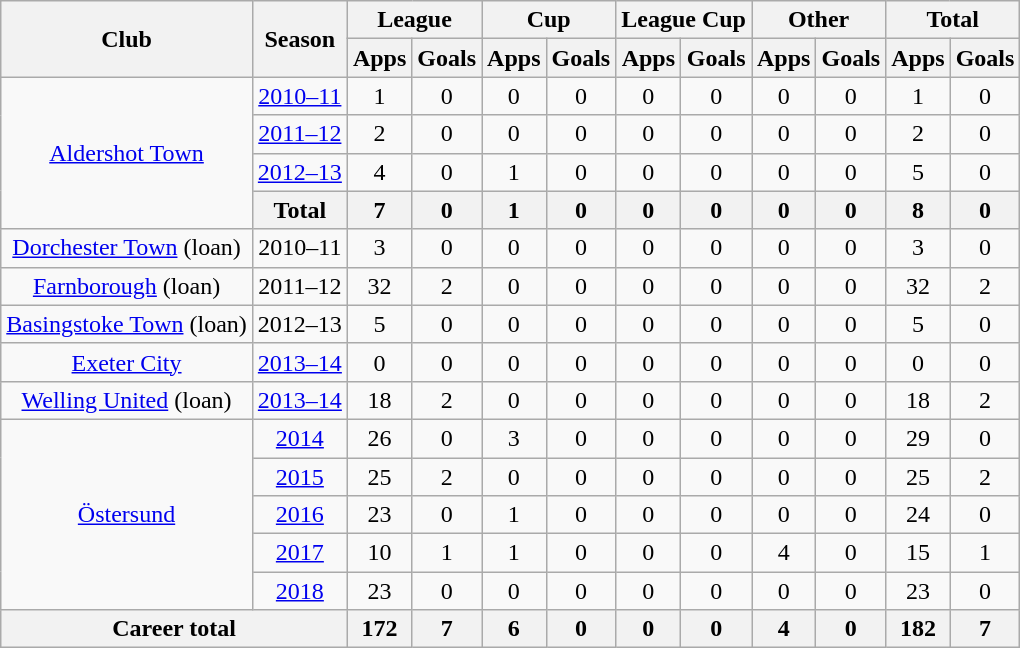<table class="wikitable" style="text-align: center;">
<tr>
<th rowspan="2">Club</th>
<th rowspan="2">Season</th>
<th colspan="2">League</th>
<th colspan="2">Cup</th>
<th colspan="2">League Cup</th>
<th colspan="2">Other</th>
<th colspan="2">Total</th>
</tr>
<tr>
<th>Apps</th>
<th>Goals</th>
<th>Apps</th>
<th>Goals</th>
<th>Apps</th>
<th>Goals</th>
<th>Apps</th>
<th>Goals</th>
<th>Apps</th>
<th>Goals</th>
</tr>
<tr>
<td rowspan="4" valign="center"><a href='#'>Aldershot Town</a></td>
<td><a href='#'>2010–11</a></td>
<td>1</td>
<td>0</td>
<td>0</td>
<td>0</td>
<td>0</td>
<td>0</td>
<td>0</td>
<td>0</td>
<td>1</td>
<td>0</td>
</tr>
<tr>
<td><a href='#'>2011–12</a></td>
<td>2</td>
<td>0</td>
<td>0</td>
<td>0</td>
<td>0</td>
<td>0</td>
<td>0</td>
<td>0</td>
<td>2</td>
<td>0</td>
</tr>
<tr>
<td><a href='#'>2012–13</a></td>
<td>4</td>
<td>0</td>
<td>1</td>
<td>0</td>
<td>0</td>
<td>0</td>
<td>0</td>
<td>0</td>
<td>5</td>
<td>0</td>
</tr>
<tr>
<th>Total</th>
<th>7</th>
<th>0</th>
<th>1</th>
<th>0</th>
<th>0</th>
<th>0</th>
<th>0</th>
<th>0</th>
<th>8</th>
<th>0</th>
</tr>
<tr>
<td rowspan="1" valign="center"><a href='#'>Dorchester Town</a> (loan)</td>
<td>2010–11</td>
<td>3</td>
<td>0</td>
<td>0</td>
<td>0</td>
<td>0</td>
<td>0</td>
<td>0</td>
<td>0</td>
<td>3</td>
<td>0</td>
</tr>
<tr>
<td rowspan="1" valign="center"><a href='#'>Farnborough</a> (loan)</td>
<td>2011–12</td>
<td>32</td>
<td>2</td>
<td>0</td>
<td>0</td>
<td>0</td>
<td>0</td>
<td>0</td>
<td>0</td>
<td>32</td>
<td>2</td>
</tr>
<tr>
<td rowspan="1" valign="center"><a href='#'>Basingstoke Town</a> (loan)</td>
<td>2012–13</td>
<td>5</td>
<td>0</td>
<td>0</td>
<td>0</td>
<td>0</td>
<td>0</td>
<td>0</td>
<td>0</td>
<td>5</td>
<td>0</td>
</tr>
<tr>
<td rowspan="1" valign="center"><a href='#'>Exeter City</a></td>
<td><a href='#'>2013–14</a></td>
<td>0</td>
<td>0</td>
<td>0</td>
<td>0</td>
<td>0</td>
<td>0</td>
<td>0</td>
<td>0</td>
<td>0</td>
<td>0</td>
</tr>
<tr>
<td rowspan="1" valign="center"><a href='#'>Welling United</a> (loan)</td>
<td><a href='#'>2013–14</a></td>
<td>18</td>
<td>2</td>
<td>0</td>
<td>0</td>
<td>0</td>
<td>0</td>
<td>0</td>
<td>0</td>
<td>18</td>
<td>2</td>
</tr>
<tr>
<td rowspan="5" valign="center"><a href='#'>Östersund</a></td>
<td><a href='#'>2014</a></td>
<td>26</td>
<td>0</td>
<td>3</td>
<td>0</td>
<td>0</td>
<td>0</td>
<td>0</td>
<td>0</td>
<td>29</td>
<td>0</td>
</tr>
<tr>
<td><a href='#'>2015</a></td>
<td>25</td>
<td>2</td>
<td>0</td>
<td>0</td>
<td>0</td>
<td>0</td>
<td>0</td>
<td>0</td>
<td>25</td>
<td>2</td>
</tr>
<tr>
<td><a href='#'>2016</a></td>
<td>23</td>
<td>0</td>
<td>1</td>
<td>0</td>
<td>0</td>
<td>0</td>
<td>0</td>
<td>0</td>
<td>24</td>
<td>0</td>
</tr>
<tr>
<td><a href='#'>2017</a></td>
<td>10</td>
<td>1</td>
<td>1</td>
<td>0</td>
<td>0</td>
<td>0</td>
<td>4</td>
<td>0</td>
<td>15</td>
<td>1</td>
</tr>
<tr>
<td><a href='#'>2018</a></td>
<td>23</td>
<td>0</td>
<td>0</td>
<td>0</td>
<td>0</td>
<td>0</td>
<td>0</td>
<td>0</td>
<td>23</td>
<td>0</td>
</tr>
<tr>
<th colspan="2">Career total</th>
<th>172</th>
<th>7</th>
<th>6</th>
<th>0</th>
<th>0</th>
<th>0</th>
<th>4</th>
<th>0</th>
<th>182</th>
<th>7</th>
</tr>
</table>
